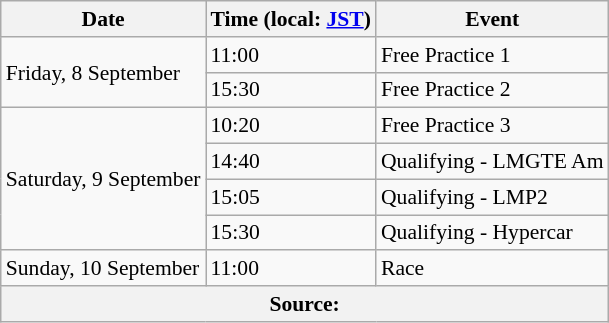<table class="wikitable" style="font-size: 90%;">
<tr>
<th>Date</th>
<th>Time (local: <a href='#'>JST</a>)</th>
<th>Event</th>
</tr>
<tr>
<td rowspan=2>Friday, 8 September</td>
<td>11:00</td>
<td>Free Practice 1</td>
</tr>
<tr>
<td>15:30</td>
<td>Free Practice 2</td>
</tr>
<tr>
<td rowspan=4>Saturday, 9 September</td>
<td>10:20</td>
<td>Free Practice 3</td>
</tr>
<tr>
<td>14:40</td>
<td>Qualifying - LMGTE Am</td>
</tr>
<tr>
<td>15:05</td>
<td>Qualifying - LMP2</td>
</tr>
<tr>
<td>15:30</td>
<td>Qualifying - Hypercar</td>
</tr>
<tr>
<td>Sunday, 10 September</td>
<td>11:00</td>
<td>Race</td>
</tr>
<tr>
<th colspan=3>Source:</th>
</tr>
</table>
